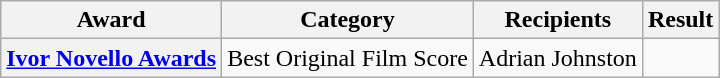<table class="wikitable plainrowheaders">
<tr>
<th scope="col">Award</th>
<th scope="col">Category</th>
<th scope="col">Recipients</th>
<th scope="col">Result</th>
</tr>
<tr>
<th scope="row"><a href='#'>Ivor Novello Awards</a></th>
<td>Best Original Film Score</td>
<td>Adrian Johnston</td>
<td></td>
</tr>
</table>
